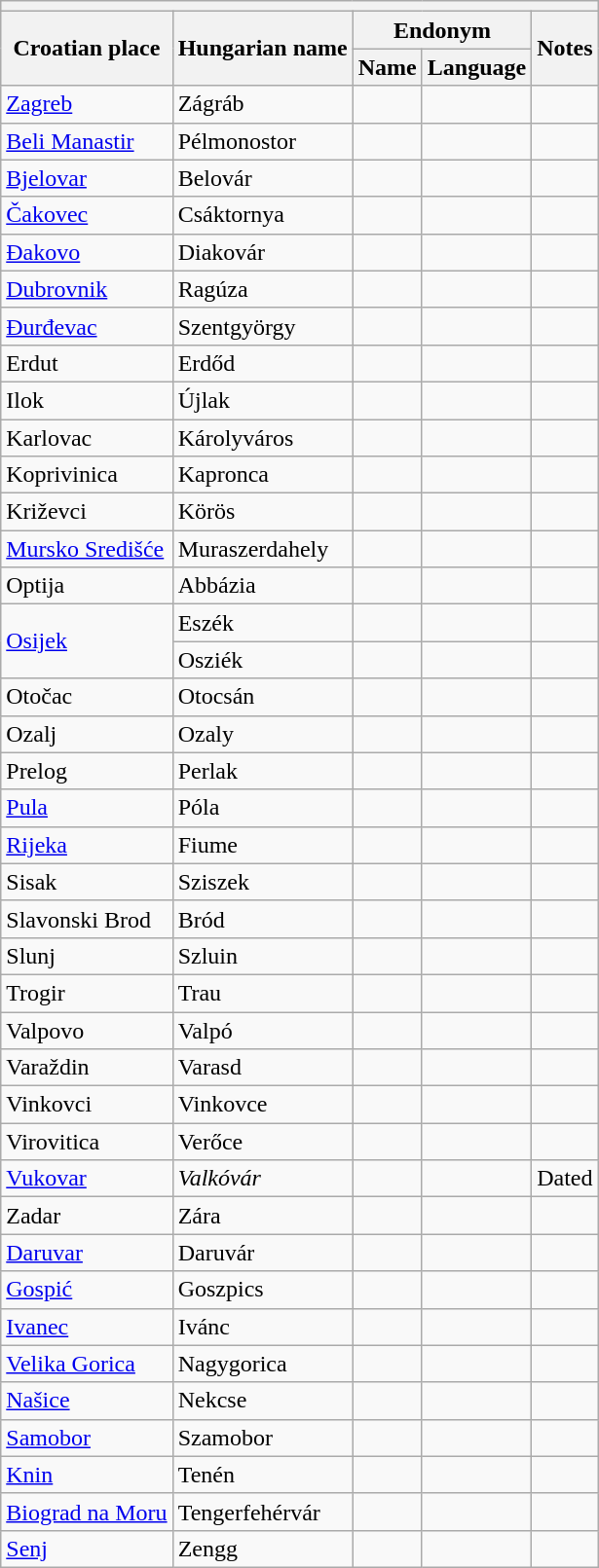<table class="wikitable sortable">
<tr>
<th colspan="5"></th>
</tr>
<tr>
<th rowspan="2">Croatian place</th>
<th rowspan="2">Hungarian name</th>
<th colspan="2">Endonym</th>
<th rowspan="2">Notes</th>
</tr>
<tr>
<th>Name</th>
<th>Language</th>
</tr>
<tr>
<td><a href='#'>Zagreb</a></td>
<td>Zágráb</td>
<td></td>
<td></td>
<td></td>
</tr>
<tr>
<td><a href='#'>Beli Manastir</a></td>
<td>Pélmonostor</td>
<td></td>
<td></td>
<td></td>
</tr>
<tr>
<td><a href='#'>Bjelovar</a></td>
<td>Belovár</td>
<td></td>
<td></td>
<td></td>
</tr>
<tr>
<td><a href='#'>Čakovec</a></td>
<td>Csáktornya</td>
<td></td>
<td></td>
<td></td>
</tr>
<tr>
<td><a href='#'>Đakovo</a></td>
<td>Diakovár</td>
<td></td>
<td></td>
<td></td>
</tr>
<tr>
<td><a href='#'>Dubrovnik</a></td>
<td>Ragúza</td>
<td></td>
<td></td>
<td></td>
</tr>
<tr>
<td><a href='#'>Đurđevac</a></td>
<td>Szentgyörgy</td>
<td></td>
<td></td>
<td></td>
</tr>
<tr>
<td>Erdut</td>
<td>Erdőd</td>
<td></td>
<td></td>
<td></td>
</tr>
<tr>
<td>Ilok</td>
<td>Újlak</td>
<td></td>
<td></td>
<td></td>
</tr>
<tr>
<td>Karlovac</td>
<td>Károlyváros</td>
<td></td>
<td></td>
<td></td>
</tr>
<tr>
<td>Koprivinica</td>
<td>Kapronca</td>
<td></td>
<td></td>
<td></td>
</tr>
<tr>
<td>Križevci</td>
<td>Körös</td>
<td></td>
<td></td>
<td></td>
</tr>
<tr>
<td><a href='#'>Mursko Središće</a></td>
<td>Muraszerdahely</td>
<td></td>
<td></td>
<td></td>
</tr>
<tr>
<td>Optija</td>
<td>Abbázia</td>
<td></td>
<td></td>
<td></td>
</tr>
<tr>
<td rowspan="2"><a href='#'>Osijek</a></td>
<td>Eszék</td>
<td></td>
<td></td>
<td></td>
</tr>
<tr>
<td>Osziék</td>
<td></td>
<td></td>
<td></td>
</tr>
<tr>
<td>Otočac</td>
<td>Otocsán</td>
<td></td>
<td></td>
<td></td>
</tr>
<tr>
<td>Ozalj</td>
<td>Ozaly</td>
<td></td>
<td></td>
<td></td>
</tr>
<tr>
<td>Prelog</td>
<td>Perlak</td>
<td></td>
<td></td>
<td></td>
</tr>
<tr>
<td><a href='#'>Pula</a></td>
<td>Póla</td>
<td></td>
<td></td>
<td></td>
</tr>
<tr>
<td><a href='#'>Rijeka</a></td>
<td>Fiume</td>
<td></td>
<td></td>
<td></td>
</tr>
<tr>
<td>Sisak</td>
<td>Sziszek</td>
<td></td>
<td></td>
<td></td>
</tr>
<tr>
<td>Slavonski Brod</td>
<td>Bród</td>
<td></td>
<td></td>
<td></td>
</tr>
<tr>
<td>Slunj</td>
<td>Szluin</td>
<td></td>
<td></td>
<td></td>
</tr>
<tr>
<td>Trogir</td>
<td>Trau</td>
<td></td>
<td></td>
<td></td>
</tr>
<tr>
<td>Valpovo</td>
<td>Valpó</td>
<td></td>
<td></td>
<td></td>
</tr>
<tr>
<td>Varaždin</td>
<td>Varasd</td>
<td></td>
<td></td>
<td></td>
</tr>
<tr>
<td>Vinkovci</td>
<td>Vinkovce</td>
<td></td>
<td></td>
<td></td>
</tr>
<tr>
<td>Virovitica</td>
<td>Verőce</td>
<td></td>
<td></td>
<td></td>
</tr>
<tr>
<td><a href='#'>Vukovar</a></td>
<td><em>Valkóvár</em></td>
<td></td>
<td></td>
<td>Dated</td>
</tr>
<tr>
<td>Zadar</td>
<td>Zára</td>
<td></td>
<td></td>
<td></td>
</tr>
<tr>
<td><a href='#'>Daruvar</a></td>
<td>Daruvár</td>
<td></td>
<td></td>
<td></td>
</tr>
<tr>
<td><a href='#'>Gospić</a></td>
<td>Goszpics</td>
<td></td>
<td></td>
<td></td>
</tr>
<tr>
<td><a href='#'>Ivanec</a></td>
<td>Ivánc</td>
<td></td>
<td></td>
<td></td>
</tr>
<tr>
<td><a href='#'>Velika Gorica</a></td>
<td>Nagygorica</td>
<td></td>
<td></td>
<td></td>
</tr>
<tr>
<td><a href='#'>Našice</a></td>
<td>Nekcse</td>
<td></td>
<td></td>
<td></td>
</tr>
<tr>
<td><a href='#'>Samobor</a></td>
<td>Szamobor</td>
<td></td>
<td></td>
<td></td>
</tr>
<tr>
<td><a href='#'>Knin</a></td>
<td>Tenén</td>
<td></td>
<td></td>
<td></td>
</tr>
<tr>
<td><a href='#'>Biograd na Moru</a></td>
<td>Tengerfehérvár</td>
<td></td>
<td></td>
<td></td>
</tr>
<tr>
<td><a href='#'>Senj</a></td>
<td>Zengg</td>
<td></td>
<td></td>
<td></td>
</tr>
</table>
